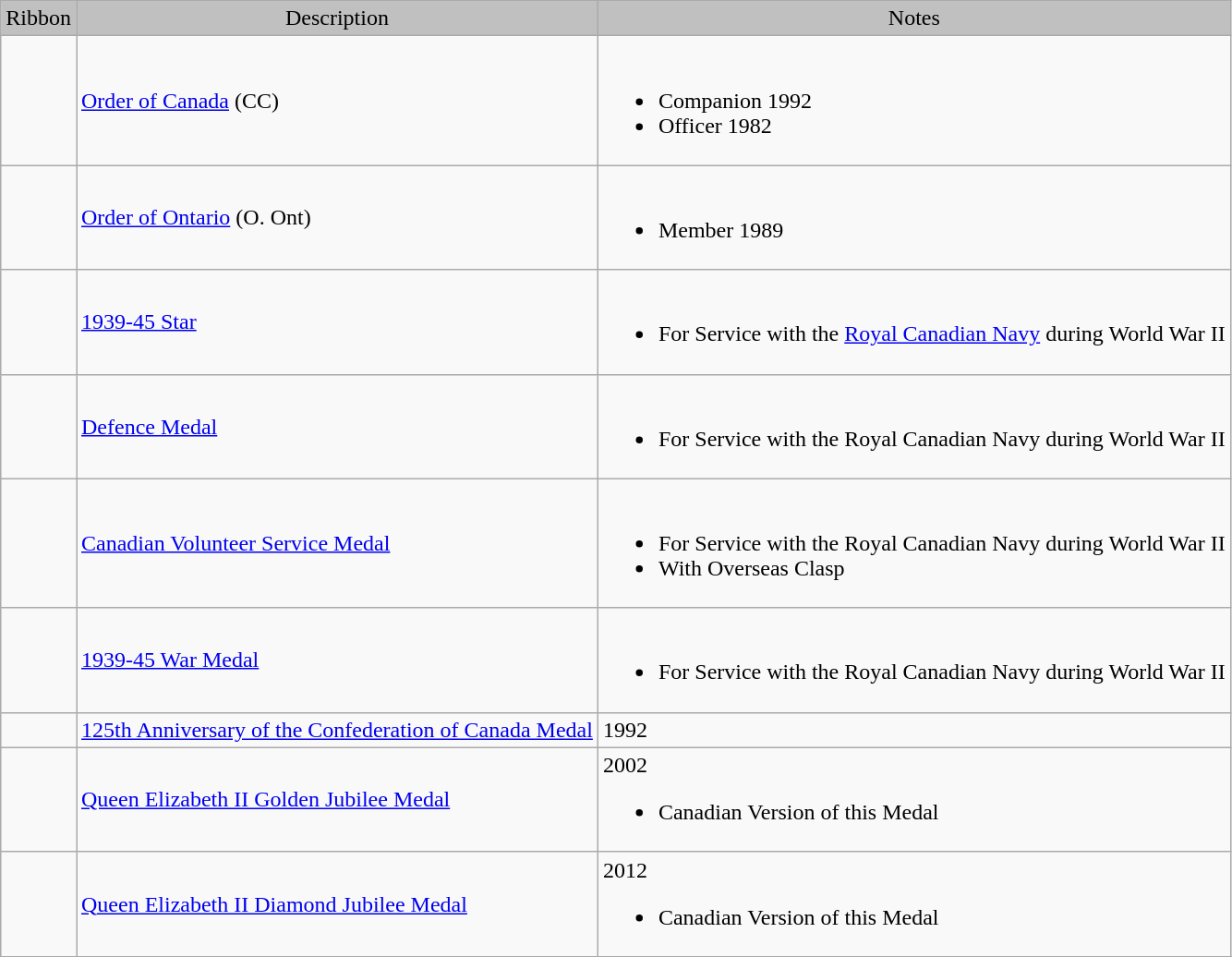<table class="wikitable">
<tr bgcolor="silver" align="center">
<td>Ribbon</td>
<td>Description</td>
<td>Notes</td>
</tr>
<tr>
<td></td>
<td><a href='#'>Order of Canada</a> (CC)</td>
<td><br><ul><li>Companion 1992</li><li>Officer 1982</li></ul></td>
</tr>
<tr>
<td></td>
<td><a href='#'>Order of Ontario</a> (O. Ont)</td>
<td><br><ul><li>Member 1989</li></ul></td>
</tr>
<tr>
<td></td>
<td><a href='#'>1939-45 Star</a></td>
<td><br><ul><li>For Service with the <a href='#'>Royal Canadian Navy</a> during World War II</li></ul></td>
</tr>
<tr>
<td></td>
<td><a href='#'>Defence Medal</a></td>
<td><br><ul><li>For Service with the Royal Canadian Navy during World War II</li></ul></td>
</tr>
<tr>
<td></td>
<td><a href='#'>Canadian Volunteer Service Medal</a></td>
<td><br><ul><li>For Service with the Royal Canadian Navy during World War II</li><li>With Overseas Clasp</li></ul></td>
</tr>
<tr>
<td></td>
<td><a href='#'>1939-45 War Medal</a></td>
<td><br><ul><li>For Service with the Royal Canadian Navy during World War II</li></ul></td>
</tr>
<tr>
<td></td>
<td><a href='#'>125th Anniversary of the Confederation of Canada Medal</a></td>
<td>1992</td>
</tr>
<tr>
<td></td>
<td><a href='#'>Queen Elizabeth II Golden Jubilee Medal</a></td>
<td>2002<br><ul><li>Canadian Version of this Medal</li></ul></td>
</tr>
<tr>
<td></td>
<td><a href='#'>Queen Elizabeth II Diamond Jubilee Medal</a></td>
<td>2012<br><ul><li>Canadian Version of this Medal</li></ul></td>
</tr>
<tr>
</tr>
</table>
